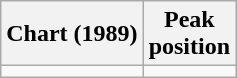<table class="wikitable sortable">
<tr>
<th>Chart (1989)</th>
<th>Peak<br>position</th>
</tr>
<tr>
<td></td>
</tr>
</table>
